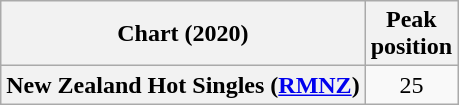<table class="wikitable sortable plainrowheaders" style="text-align:center">
<tr>
<th scope="col">Chart (2020)</th>
<th scope="col">Peak<br>position</th>
</tr>
<tr>
<th scope="row">New Zealand Hot Singles (<a href='#'>RMNZ</a>)</th>
<td>25</td>
</tr>
</table>
